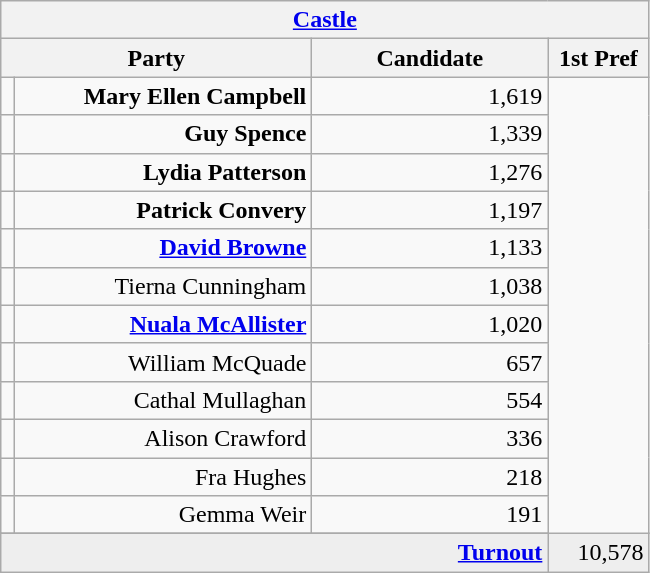<table class="wikitable">
<tr>
<th colspan="4" align="center"><a href='#'>Castle</a></th>
</tr>
<tr>
<th colspan="2" align="center" width=200>Party</th>
<th width=150>Candidate</th>
<th width=60>1st Pref</th>
</tr>
<tr>
<td></td>
<td align="right"><strong>Mary Ellen Campbell</strong></td>
<td align="right">1,619</td>
</tr>
<tr>
<td></td>
<td align="right"><strong>Guy Spence</strong></td>
<td align="right">1,339</td>
</tr>
<tr>
<td></td>
<td align="right"><strong>Lydia Patterson</strong></td>
<td align="right">1,276</td>
</tr>
<tr>
<td></td>
<td align="right"><strong>Patrick Convery</strong></td>
<td align="right">1,197</td>
</tr>
<tr>
<td></td>
<td align="right"><strong><a href='#'>David Browne</a></strong></td>
<td align="right">1,133</td>
</tr>
<tr>
<td></td>
<td align="right">Tierna Cunningham</td>
<td align="right">1,038</td>
</tr>
<tr>
<td></td>
<td align="right"><strong><a href='#'>Nuala McAllister</a></strong></td>
<td align="right">1,020</td>
</tr>
<tr>
<td></td>
<td align="right">William McQuade</td>
<td align="right">657</td>
</tr>
<tr>
<td></td>
<td align="right">Cathal Mullaghan</td>
<td align="right">554</td>
</tr>
<tr>
<td></td>
<td align="right">Alison Crawford</td>
<td align="right">336</td>
</tr>
<tr>
<td></td>
<td align="right">Fra Hughes</td>
<td align="right">218</td>
</tr>
<tr>
<td></td>
<td align="right">Gemma Weir</td>
<td align="right">191</td>
</tr>
<tr>
</tr>
<tr bgcolor="EEEEEE">
<td colspan=3 align="right"><strong><a href='#'>Turnout</a></strong></td>
<td align="right">10,578</td>
</tr>
</table>
